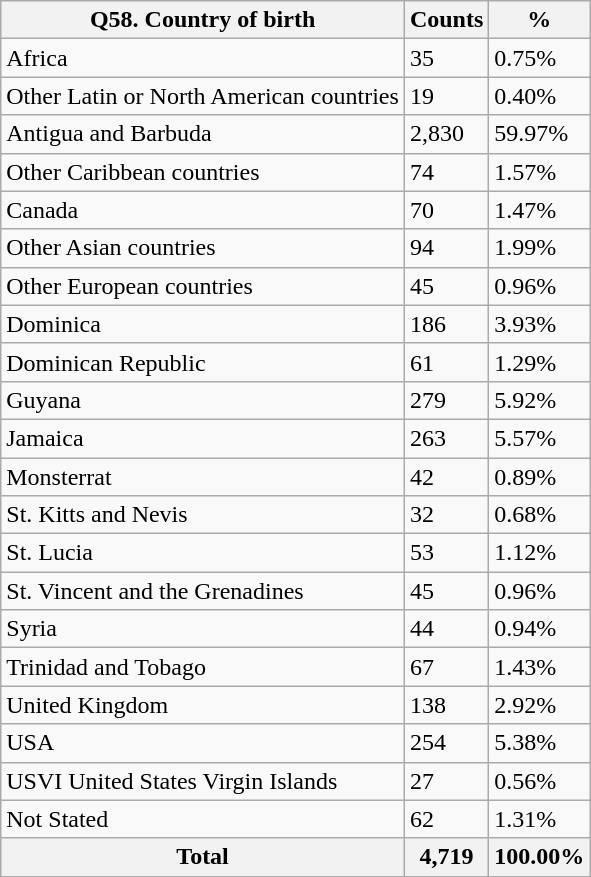<table class="wikitable sortable">
<tr>
<th>Q58. Country of birth</th>
<th>Counts</th>
<th>%</th>
</tr>
<tr>
<td>Africa</td>
<td>35</td>
<td>0.75%</td>
</tr>
<tr>
<td>Other Latin or North American countries</td>
<td>19</td>
<td>0.40%</td>
</tr>
<tr>
<td>Antigua and Barbuda</td>
<td>2,830</td>
<td>59.97%</td>
</tr>
<tr>
<td>Other Caribbean countries</td>
<td>74</td>
<td>1.57%</td>
</tr>
<tr>
<td>Canada</td>
<td>70</td>
<td>1.47%</td>
</tr>
<tr>
<td>Other Asian countries</td>
<td>94</td>
<td>1.99%</td>
</tr>
<tr>
<td>Other European countries</td>
<td>45</td>
<td>0.96%</td>
</tr>
<tr>
<td>Dominica</td>
<td>186</td>
<td>3.93%</td>
</tr>
<tr>
<td>Dominican Republic</td>
<td>61</td>
<td>1.29%</td>
</tr>
<tr>
<td>Guyana</td>
<td>279</td>
<td>5.92%</td>
</tr>
<tr>
<td>Jamaica</td>
<td>263</td>
<td>5.57%</td>
</tr>
<tr>
<td>Monsterrat</td>
<td>42</td>
<td>0.89%</td>
</tr>
<tr>
<td>St. Kitts and Nevis</td>
<td>32</td>
<td>0.68%</td>
</tr>
<tr>
<td>St. Lucia</td>
<td>53</td>
<td>1.12%</td>
</tr>
<tr>
<td>St. Vincent and the Grenadines</td>
<td>45</td>
<td>0.96%</td>
</tr>
<tr>
<td>Syria</td>
<td>44</td>
<td>0.94%</td>
</tr>
<tr>
<td>Trinidad and Tobago</td>
<td>67</td>
<td>1.43%</td>
</tr>
<tr>
<td>United Kingdom</td>
<td>138</td>
<td>2.92%</td>
</tr>
<tr>
<td>USA</td>
<td>254</td>
<td>5.38%</td>
</tr>
<tr>
<td>USVI United States Virgin Islands</td>
<td>27</td>
<td>0.56%</td>
</tr>
<tr>
<td>Not Stated</td>
<td>62</td>
<td>1.31%</td>
</tr>
<tr>
<th>Total</th>
<th>4,719</th>
<th>100.00%</th>
</tr>
</table>
